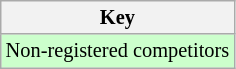<table class="wikitable" style="font-size: 85%;">
<tr>
<th colspan=2>Key</th>
</tr>
<tr style="background:#ccffcc;">
<td>Non-registered competitors</td>
</tr>
</table>
